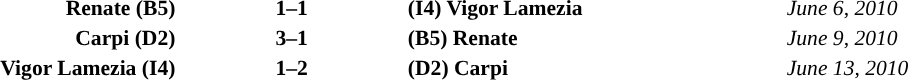<table width="100%" cellspacing="1">
<tr>
<th width="20%"></th>
<th width="12%"></th>
<th width="20%"></th>
<th width="20%'"></th>
<th></th>
</tr>
<tr style="font-size:90%;">
<td align="right"><strong>Renate (B5)</strong></td>
<td align="center"><strong>1–1</strong></td>
<td align="left"><strong>(I4) Vigor Lamezia</strong></td>
<td align="left"><em>June 6, 2010</em></td>
</tr>
<tr style="font-size:90%;">
<td align="right"><strong>Carpi  (D2)</strong></td>
<td align="center"><strong>3–1</strong></td>
<td align="left"><strong>(B5) Renate</strong></td>
<td align="left"><em>June 9, 2010</em></td>
</tr>
<tr style="font-size:90%;">
<td align="right"><strong>Vigor Lamezia (I4)</strong></td>
<td align="center"><strong>1–2</strong></td>
<td align="left"><strong>(D2) Carpi</strong></td>
<td align="left"><em>June 13, 2010</em></td>
</tr>
</table>
